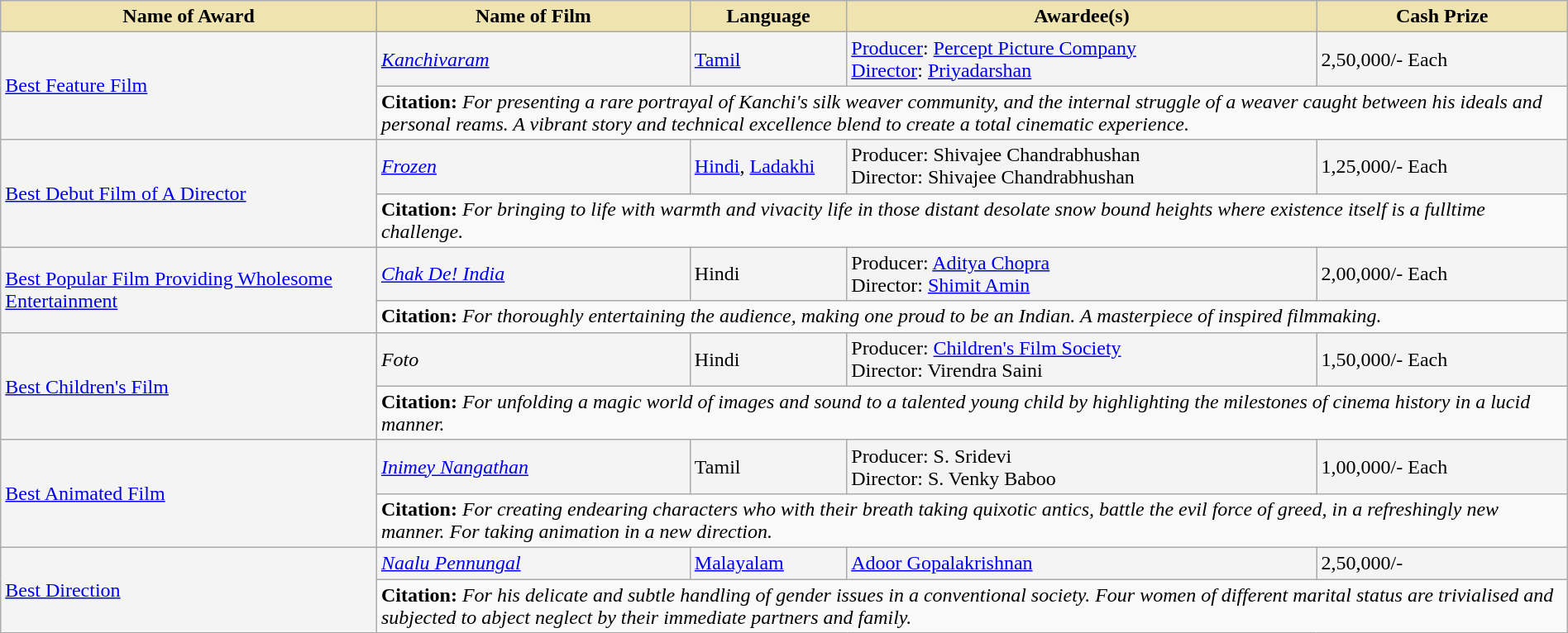<table class="wikitable" style="width:100%;">
<tr>
<th style="background-color:#EFE4B0;width:24%;">Name of Award</th>
<th style="background-color:#EFE4B0;width:20%;">Name of Film</th>
<th style="background-color:#EFE4B0;width:10%;">Language</th>
<th style="background-color:#EFE4B0;width:30%;">Awardee(s)</th>
<th style="background-color:#EFE4B0;width:16%;">Cash Prize</th>
</tr>
<tr style="background:#F4F4F4">
<td rowspan="2"><a href='#'>Best Feature Film</a></td>
<td><em><a href='#'>Kanchivaram</a></em></td>
<td><a href='#'>Tamil</a></td>
<td><a href='#'>Producer</a>: <a href='#'>Percept Picture Company</a><br><a href='#'>Director</a>: <a href='#'>Priyadarshan</a></td>
<td> 2,50,000/- Each</td>
</tr>
<tr style="background:#F9F9F9">
<td colspan="4"><strong>Citation:</strong> <em>For presenting a rare portrayal of Kanchi's silk weaver community, and the internal struggle of a weaver caught between his ideals and personal reams. A vibrant story and technical excellence blend to create a total cinematic experience.</em></td>
</tr>
<tr style="background:#F4F4F4">
<td rowspan="2"><a href='#'>Best Debut Film of A Director</a></td>
<td><em><a href='#'>Frozen</a></em></td>
<td><a href='#'>Hindi</a>, <a href='#'>Ladakhi</a></td>
<td>Producer: Shivajee Chandrabhushan<br>Director: Shivajee Chandrabhushan</td>
<td> 1,25,000/- Each</td>
</tr>
<tr style="background:#F9F9F9">
<td colspan="4"><strong>Citation:</strong> <em>For bringing to life with warmth and vivacity life in those distant desolate snow bound heights where existence itself is a fulltime challenge.</em></td>
</tr>
<tr style="background:#F4F4F4">
<td rowspan="2"><a href='#'>Best Popular Film Providing Wholesome Entertainment</a></td>
<td><em><a href='#'>Chak De! India</a></em></td>
<td>Hindi</td>
<td>Producer: <a href='#'>Aditya Chopra</a><br>Director: <a href='#'>Shimit Amin</a></td>
<td> 2,00,000/- Each</td>
</tr>
<tr style="background:#F9F9F9">
<td colspan="4"><strong>Citation:</strong> <em>For thoroughly entertaining the audience, making one proud to be an Indian. A masterpiece of inspired filmmaking.</em></td>
</tr>
<tr style="background:#F4F4F4">
<td rowspan="2"><a href='#'>Best Children's Film</a></td>
<td><em>Foto</em></td>
<td>Hindi</td>
<td>Producer: <a href='#'>Children's Film Society</a><br>Director: Virendra Saini</td>
<td> 1,50,000/- Each</td>
</tr>
<tr style="background:#F9F9F9">
<td colspan="4"><strong>Citation:</strong> <em>For unfolding a magic world of images and sound to a talented young child by highlighting the milestones of cinema history in a lucid manner.</em></td>
</tr>
<tr style="background:#F4F4F4">
<td rowspan="2"><a href='#'>Best Animated Film</a></td>
<td><em><a href='#'>Inimey Nangathan</a></em></td>
<td>Tamil</td>
<td>Producer: S. Sridevi<br>Director: S. Venky Baboo</td>
<td> 1,00,000/- Each</td>
</tr>
<tr style="background:#F9F9F9">
<td colspan="4"><strong>Citation:</strong> <em>For creating endearing characters who with their breath taking quixotic antics, battle the evil force of greed, in a refreshingly new manner. For taking animation in a new direction.</em></td>
</tr>
<tr style="background:#F4F4F4">
<td rowspan="2"><a href='#'>Best Direction</a></td>
<td><em><a href='#'>Naalu Pennungal</a></em></td>
<td><a href='#'>Malayalam</a></td>
<td><a href='#'>Adoor Gopalakrishnan</a></td>
<td> 2,50,000/-</td>
</tr>
<tr style="background:#F9F9F9">
<td colspan="4"><strong>Citation:</strong> <em>For his delicate and subtle handling of gender issues in a conventional society. Four women of different marital status are trivialised and subjected to abject neglect by their immediate partners and family.</em></td>
</tr>
</table>
